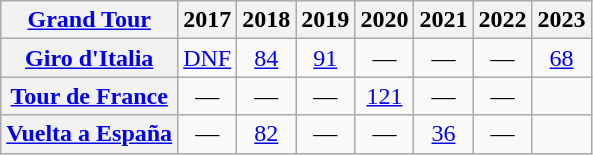<table class="wikitable plainrowheaders">
<tr>
<th scope="col"><a href='#'>Grand Tour</a></th>
<th scope="col">2017</th>
<th scope="col">2018</th>
<th scope="col">2019</th>
<th scope="col">2020</th>
<th scope="col">2021</th>
<th scope="col">2022</th>
<th scope="col">2023</th>
</tr>
<tr style="text-align:center;">
<th scope="row"> <a href='#'>Giro d'Italia</a></th>
<td><a href='#'>DNF</a></td>
<td><a href='#'>84</a></td>
<td><a href='#'>91</a></td>
<td>—</td>
<td>—</td>
<td>—</td>
<td><a href='#'>68</a></td>
</tr>
<tr style="text-align:center;">
<th scope="row"> <a href='#'>Tour de France</a></th>
<td>—</td>
<td>—</td>
<td>—</td>
<td><a href='#'>121</a></td>
<td>—</td>
<td>—</td>
<td></td>
</tr>
<tr style="text-align:center;">
<th scope="row"> <a href='#'>Vuelta a España</a></th>
<td>—</td>
<td><a href='#'>82</a></td>
<td>—</td>
<td>—</td>
<td><a href='#'>36</a></td>
<td>—</td>
<td></td>
</tr>
</table>
